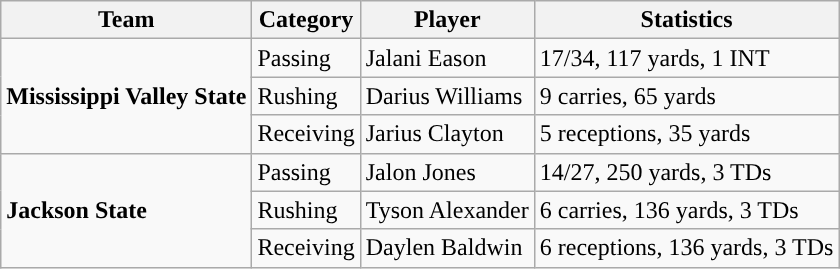<table class="wikitable" style="float: left;">
<tr>
<th>Team</th>
<th>Category</th>
<th>Player</th>
<th>Statistics</th>
</tr>
<tr>
<td rowspan=3><strong>Mississippi Valley State</strong></td>
<td>Passing</td>
<td>Jalani Eason</td>
<td>17/34, 117 yards, 1 INT</td>
</tr>
<tr>
<td>Rushing</td>
<td>Darius Williams</td>
<td>9 carries, 65 yards</td>
</tr>
<tr>
<td>Receiving</td>
<td>Jarius Clayton</td>
<td>5 receptions, 35 yards</td>
</tr>
<tr>
<td rowspan=3><strong>Jackson State</strong></td>
<td>Passing</td>
<td>Jalon Jones</td>
<td>14/27, 250 yards, 3 TDs</td>
</tr>
<tr>
<td>Rushing</td>
<td>Tyson Alexander</td>
<td>6 carries, 136 yards, 3 TDs</td>
</tr>
<tr>
<td>Receiving</td>
<td>Daylen Baldwin</td>
<td>6 receptions, 136 yards, 3 TDs</td>
</tr>
</table>
